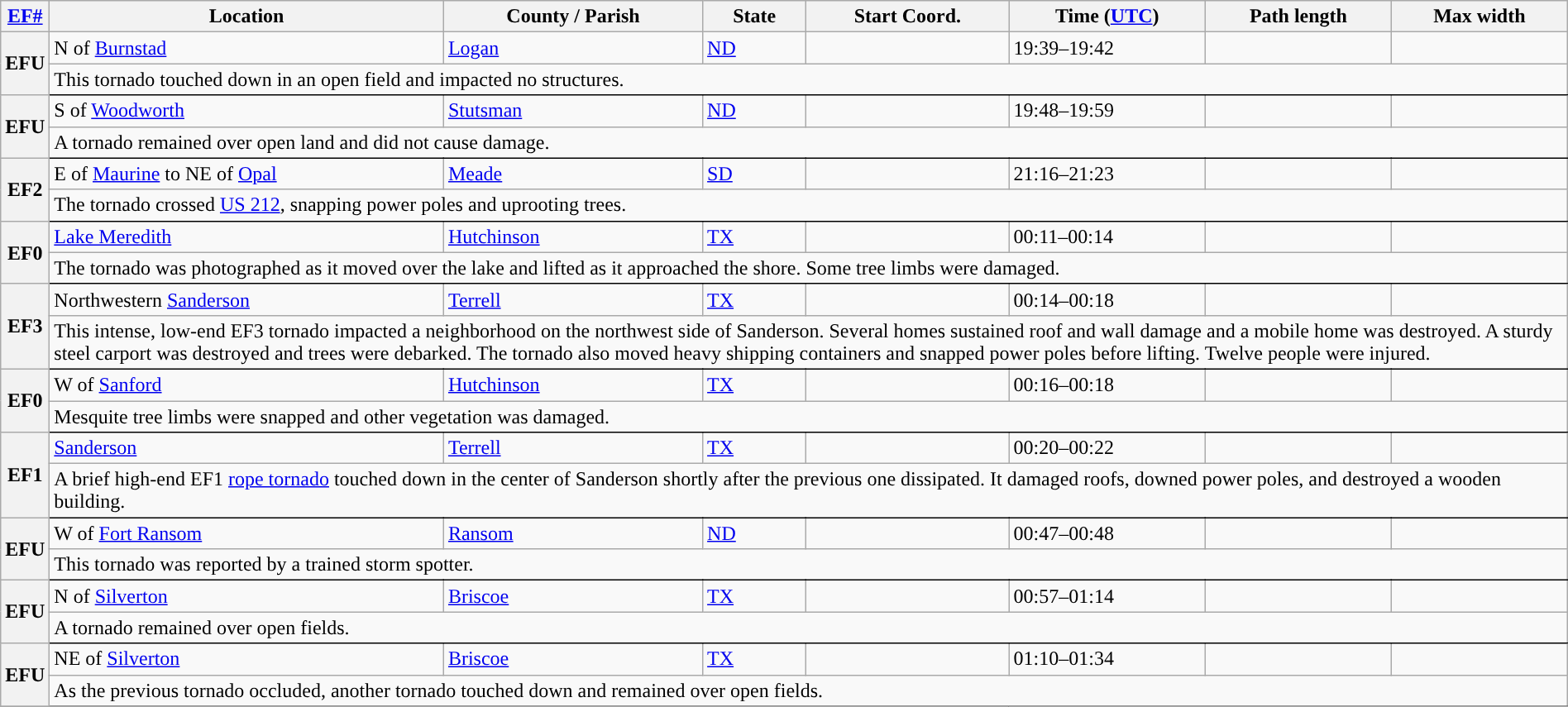<table class="wikitable sortable" style="width:100%;">
<tr>
<th scope="col" width="2%" align="center"><a href='#'>EF#</a></th>
<th scope="col" align="center" class="unsortable">Location</th>
<th scope="col" align="center" class="unsortable">County / Parish</th>
<th scope="col" align="center">State</th>
<th scope="col" align="center">Start Coord.</th>
<th scope="col" align="center">Time (<a href='#'>UTC</a>)</th>
<th scope="col" align="center">Path length</th>
<th scope="col" align="center">Max width</th>
</tr>
<tr>
<th scope="row" rowspan="2" style="background-color:#">EFU</th>
<td>N of <a href='#'>Burnstad</a></td>
<td><a href='#'>Logan</a></td>
<td><a href='#'>ND</a></td>
<td></td>
<td>19:39–19:42</td>
<td></td>
<td></td>
</tr>
<tr class="expand-child">
<td colspan="8" style=" border-bottom: 1px solid black;">This tornado touched down in an open field and impacted no structures.</td>
</tr>
<tr>
<th scope="row" rowspan="2" style="background-color:#">EFU</th>
<td>S of <a href='#'>Woodworth</a></td>
<td><a href='#'>Stutsman</a></td>
<td><a href='#'>ND</a></td>
<td></td>
<td>19:48–19:59</td>
<td></td>
<td></td>
</tr>
<tr class="expand-child">
<td colspan="8" style=" border-bottom: 1px solid black;">A tornado remained over open land and did not cause damage.</td>
</tr>
<tr>
<th scope="row" rowspan="2" style="background-color:#">EF2</th>
<td>E of <a href='#'>Maurine</a> to NE of <a href='#'>Opal</a></td>
<td><a href='#'>Meade</a></td>
<td><a href='#'>SD</a></td>
<td></td>
<td>21:16–21:23</td>
<td></td>
<td></td>
</tr>
<tr class="expand-child">
<td colspan="8" style=" border-bottom: 1px solid black;">The tornado crossed <a href='#'>US 212</a>, snapping power poles and uprooting trees.</td>
</tr>
<tr>
<th scope="row" rowspan="2" style="background-color:#">EF0</th>
<td><a href='#'>Lake Meredith</a></td>
<td><a href='#'>Hutchinson</a></td>
<td><a href='#'>TX</a></td>
<td></td>
<td>00:11–00:14</td>
<td></td>
<td></td>
</tr>
<tr class="expand-child">
<td colspan="8" style=" border-bottom: 1px solid black;">The tornado was photographed as it moved over the lake and lifted as it approached the shore. Some tree limbs were damaged.</td>
</tr>
<tr>
<th scope="row" rowspan="2" style="background-color:#">EF3</th>
<td>Northwestern <a href='#'>Sanderson</a></td>
<td><a href='#'>Terrell</a></td>
<td><a href='#'>TX</a></td>
<td></td>
<td>00:14–00:18</td>
<td></td>
<td></td>
</tr>
<tr class="expand-child">
<td colspan="8" style=" border-bottom: 1px solid black;">This intense, low-end EF3 tornado impacted a neighborhood on the northwest side of Sanderson. Several homes sustained roof and wall damage and a mobile home was destroyed. A sturdy steel carport was destroyed and trees were debarked. The tornado also moved heavy shipping containers and snapped power poles before lifting. Twelve people were injured.</td>
</tr>
<tr>
<th scope="row" rowspan="2" style="background-color:#">EF0</th>
<td>W of <a href='#'>Sanford</a></td>
<td><a href='#'>Hutchinson</a></td>
<td><a href='#'>TX</a></td>
<td></td>
<td>00:16–00:18</td>
<td></td>
<td></td>
</tr>
<tr class="expand-child">
<td colspan="8" style=" border-bottom: 1px solid black;">Mesquite tree limbs were snapped and other vegetation was damaged.</td>
</tr>
<tr>
<th scope="row" rowspan="2" style="background-color:#">EF1</th>
<td><a href='#'>Sanderson</a></td>
<td><a href='#'>Terrell</a></td>
<td><a href='#'>TX</a></td>
<td></td>
<td>00:20–00:22</td>
<td></td>
<td></td>
</tr>
<tr class="expand-child">
<td colspan="8" style=" border-bottom: 1px solid black;">A brief high-end EF1 <a href='#'>rope tornado</a> touched down in the center of Sanderson shortly after the previous one dissipated. It damaged roofs, downed power poles, and destroyed a wooden building.</td>
</tr>
<tr>
<th scope="row" rowspan="2" style="background-color:#">EFU</th>
<td>W of <a href='#'>Fort Ransom</a></td>
<td><a href='#'>Ransom</a></td>
<td><a href='#'>ND</a></td>
<td></td>
<td>00:47–00:48</td>
<td></td>
<td></td>
</tr>
<tr class="expand-child">
<td colspan="8" style=" border-bottom: 1px solid black;">This tornado was reported by a trained storm spotter.</td>
</tr>
<tr>
<th scope="row" rowspan="2" style="background-color:#">EFU</th>
<td>N of <a href='#'>Silverton</a></td>
<td><a href='#'>Briscoe</a></td>
<td><a href='#'>TX</a></td>
<td></td>
<td>00:57–01:14</td>
<td></td>
<td></td>
</tr>
<tr class="expand-child">
<td colspan="8" style=" border-bottom: 1px solid black;">A tornado remained over open fields.</td>
</tr>
<tr>
<th scope="row" rowspan="2" style="background-color:#">EFU</th>
<td>NE of <a href='#'>Silverton</a></td>
<td><a href='#'>Briscoe</a></td>
<td><a href='#'>TX</a></td>
<td></td>
<td>01:10–01:34</td>
<td></td>
<td></td>
</tr>
<tr class="expand-child">
<td colspan="8" style=" border-bottom: 1px solid black;">As the previous tornado occluded, another tornado touched down and remained over open fields.</td>
</tr>
<tr>
</tr>
</table>
